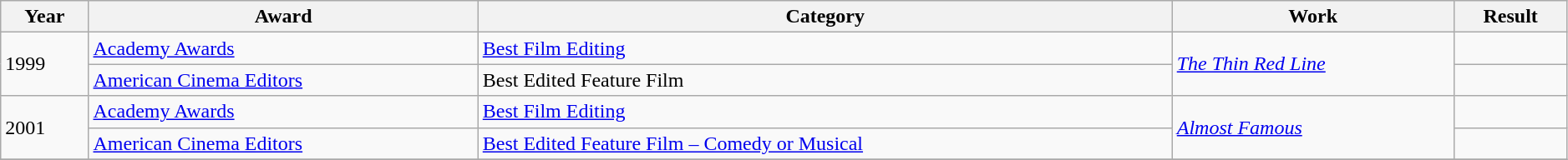<table class="wikitable" style="width:99%;">
<tr>
<th>Year</th>
<th>Award</th>
<th>Category</th>
<th>Work</th>
<th>Result</th>
</tr>
<tr>
<td rowspan=2>1999</td>
<td><a href='#'>Academy Awards</a></td>
<td><a href='#'>Best Film Editing</a></td>
<td rowspan=2><em><a href='#'>The Thin Red Line</a></em></td>
<td></td>
</tr>
<tr>
<td><a href='#'>American Cinema Editors</a></td>
<td>Best Edited Feature Film</td>
<td></td>
</tr>
<tr>
<td rowspan=2>2001</td>
<td><a href='#'>Academy Awards</a></td>
<td><a href='#'>Best Film Editing</a></td>
<td rowspan=2><em><a href='#'>Almost Famous</a></em></td>
<td></td>
</tr>
<tr>
<td><a href='#'>American Cinema Editors</a></td>
<td><a href='#'>Best Edited Feature Film – Comedy or Musical</a></td>
<td></td>
</tr>
<tr>
</tr>
</table>
